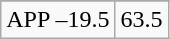<table class="wikitable">
<tr align="center">
</tr>
<tr align="center">
<td>APP –19.5</td>
<td>63.5</td>
</tr>
</table>
